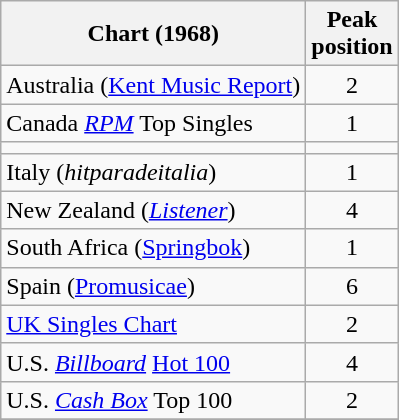<table class="wikitable sortable">
<tr>
<th>Chart (1968)</th>
<th>Peak<br>position</th>
</tr>
<tr>
<td>Australia (<a href='#'>Kent Music Report</a>)</td>
<td style="text-align:center;">2</td>
</tr>
<tr>
<td>Canada <em><a href='#'>RPM</a></em> Top Singles</td>
<td style="text-align:center;">1</td>
</tr>
<tr>
<td></td>
</tr>
<tr>
<td align="left">Italy (<em>hitparadeitalia</em>)</td>
<td align="center">1</td>
</tr>
<tr>
<td>New Zealand (<em><a href='#'>Listener</a></em>)</td>
<td style="text-align:center;">4</td>
</tr>
<tr>
<td>South Africa (<a href='#'>Springbok</a>)</td>
<td align="center">1</td>
</tr>
<tr>
<td>Spain (<a href='#'>Promusicae</a>)</td>
<td align="center">6</td>
</tr>
<tr>
<td><a href='#'>UK Singles Chart</a></td>
<td style="text-align:center;">2</td>
</tr>
<tr>
<td>U.S. <em><a href='#'>Billboard</a></em> <a href='#'>Hot 100</a></td>
<td style="text-align:center;">4</td>
</tr>
<tr>
<td>U.S. <a href='#'><em>Cash Box</em></a> Top 100</td>
<td align="center">2</td>
</tr>
<tr>
</tr>
</table>
